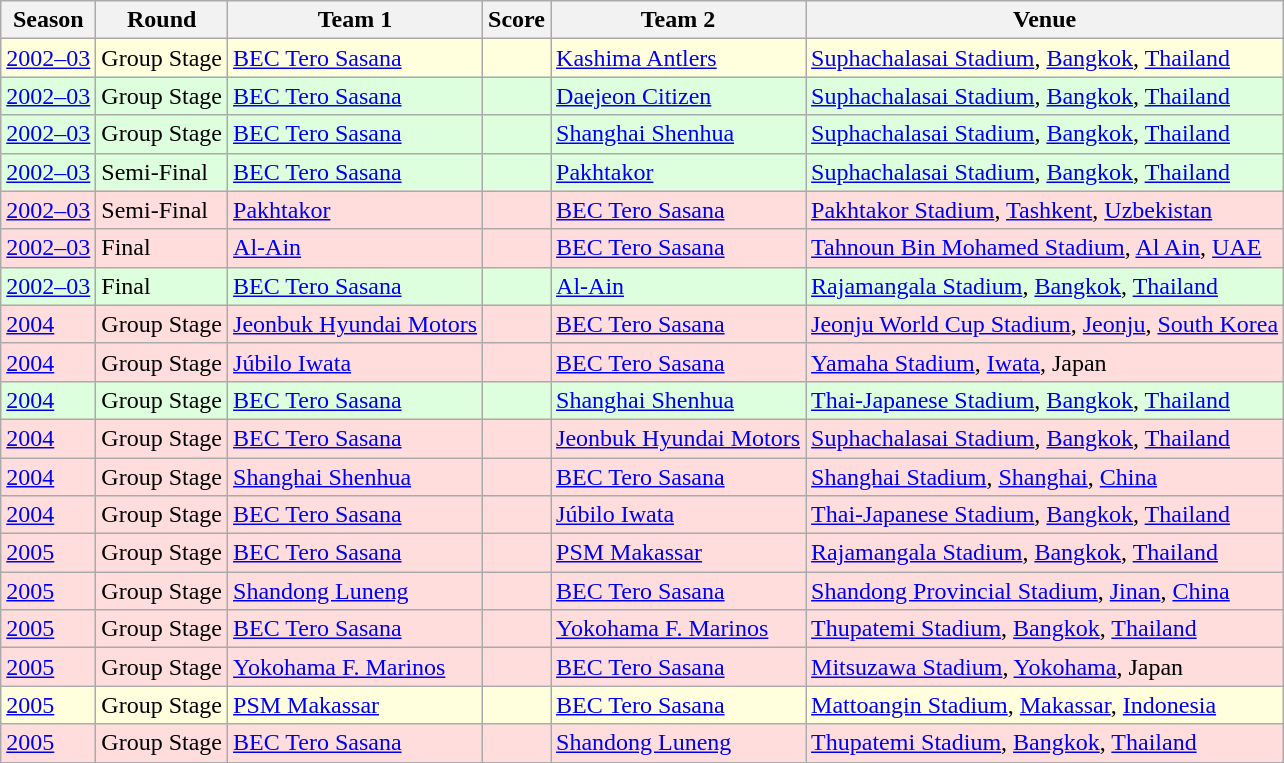<table class="wikitable">
<tr>
<th>Season</th>
<th>Round</th>
<th>Team 1</th>
<th>Score</th>
<th>Team 2</th>
<th>Venue</th>
</tr>
<tr style="background:#ffffdd">
<td><a href='#'>2002–03</a></td>
<td>Group Stage</td>
<td> <a href='#'>BEC Tero Sasana</a></td>
<td></td>
<td> <a href='#'>Kashima Antlers</a></td>
<td><a href='#'>Suphachalasai Stadium</a>, <a href='#'>Bangkok</a>, <a href='#'>Thailand</a></td>
</tr>
<tr style="background:#ddffdd">
<td><a href='#'>2002–03</a></td>
<td>Group Stage</td>
<td> <a href='#'>BEC Tero Sasana</a></td>
<td></td>
<td> <a href='#'>Daejeon Citizen</a></td>
<td><a href='#'>Suphachalasai Stadium</a>, <a href='#'>Bangkok</a>, <a href='#'>Thailand</a></td>
</tr>
<tr style="background:#ddffdd">
<td><a href='#'>2002–03</a></td>
<td>Group Stage</td>
<td> <a href='#'>BEC Tero Sasana</a></td>
<td></td>
<td> <a href='#'>Shanghai Shenhua</a></td>
<td><a href='#'>Suphachalasai Stadium</a>, <a href='#'>Bangkok</a>, <a href='#'>Thailand</a></td>
</tr>
<tr style="background:#ddffdd">
<td><a href='#'>2002–03</a></td>
<td>Semi-Final</td>
<td> <a href='#'>BEC Tero Sasana</a></td>
<td></td>
<td> <a href='#'>Pakhtakor</a></td>
<td><a href='#'>Suphachalasai Stadium</a>, <a href='#'>Bangkok</a>, <a href='#'>Thailand</a></td>
</tr>
<tr style="background:#ffdddd">
<td><a href='#'>2002–03</a></td>
<td>Semi-Final</td>
<td> <a href='#'>Pakhtakor</a></td>
<td></td>
<td> <a href='#'>BEC Tero Sasana</a></td>
<td><a href='#'>Pakhtakor Stadium</a>, <a href='#'>Tashkent</a>, <a href='#'>Uzbekistan</a></td>
</tr>
<tr style="background:#ffdddd">
<td><a href='#'>2002–03</a></td>
<td>Final</td>
<td> <a href='#'>Al-Ain</a></td>
<td></td>
<td> <a href='#'>BEC Tero Sasana</a></td>
<td><a href='#'>Tahnoun Bin Mohamed Stadium</a>, <a href='#'>Al Ain</a>, <a href='#'>UAE</a></td>
</tr>
<tr style="background:#ddffdd">
<td><a href='#'>2002–03</a></td>
<td>Final</td>
<td> <a href='#'>BEC Tero Sasana</a></td>
<td></td>
<td> <a href='#'>Al-Ain</a></td>
<td><a href='#'>Rajamangala Stadium</a>, <a href='#'>Bangkok</a>, <a href='#'>Thailand</a></td>
</tr>
<tr style="background:#ffdddd">
<td><a href='#'>2004</a></td>
<td>Group Stage</td>
<td> <a href='#'>Jeonbuk Hyundai Motors</a></td>
<td></td>
<td> <a href='#'>BEC Tero Sasana</a></td>
<td><a href='#'>Jeonju World Cup Stadium</a>, <a href='#'>Jeonju</a>, <a href='#'>South Korea</a></td>
</tr>
<tr style="background:#ffdddd">
<td><a href='#'>2004</a></td>
<td>Group Stage</td>
<td> <a href='#'>Júbilo Iwata</a></td>
<td></td>
<td> <a href='#'>BEC Tero Sasana</a></td>
<td><a href='#'>Yamaha Stadium</a>, <a href='#'>Iwata</a>, Japan</td>
</tr>
<tr style="background:#ddffdd">
<td><a href='#'>2004</a></td>
<td>Group Stage</td>
<td> <a href='#'>BEC Tero Sasana</a></td>
<td></td>
<td> <a href='#'>Shanghai Shenhua</a></td>
<td><a href='#'>Thai-Japanese Stadium</a>, <a href='#'>Bangkok</a>, <a href='#'>Thailand</a></td>
</tr>
<tr style="background:#ffdddd">
<td><a href='#'>2004</a></td>
<td>Group Stage</td>
<td> <a href='#'>BEC Tero Sasana</a></td>
<td></td>
<td> <a href='#'>Jeonbuk Hyundai Motors</a></td>
<td><a href='#'>Suphachalasai Stadium</a>, <a href='#'>Bangkok</a>, <a href='#'>Thailand</a></td>
</tr>
<tr style="background:#ffdddd">
<td><a href='#'>2004</a></td>
<td>Group Stage</td>
<td> <a href='#'>Shanghai Shenhua</a></td>
<td></td>
<td> <a href='#'>BEC Tero Sasana</a></td>
<td><a href='#'>Shanghai Stadium</a>, <a href='#'>Shanghai</a>, <a href='#'>China</a></td>
</tr>
<tr style="background:#ffdddd">
<td><a href='#'>2004</a></td>
<td>Group Stage</td>
<td> <a href='#'>BEC Tero Sasana</a></td>
<td></td>
<td> <a href='#'>Júbilo Iwata</a></td>
<td><a href='#'>Thai-Japanese Stadium</a>, <a href='#'>Bangkok</a>, <a href='#'>Thailand</a></td>
</tr>
<tr style="background:#ffdddd">
<td><a href='#'>2005</a></td>
<td>Group Stage</td>
<td> <a href='#'>BEC Tero Sasana</a></td>
<td></td>
<td> <a href='#'>PSM Makassar</a></td>
<td><a href='#'>Rajamangala Stadium</a>, <a href='#'>Bangkok</a>, <a href='#'>Thailand</a></td>
</tr>
<tr style="background:#ffdddd">
<td><a href='#'>2005</a></td>
<td>Group Stage</td>
<td> <a href='#'>Shandong Luneng</a></td>
<td></td>
<td> <a href='#'>BEC Tero Sasana</a></td>
<td><a href='#'>Shandong Provincial Stadium</a>, <a href='#'>Jinan</a>, <a href='#'>China</a></td>
</tr>
<tr style="background:#ffdddd">
<td><a href='#'>2005</a></td>
<td>Group Stage</td>
<td> <a href='#'>BEC Tero Sasana</a></td>
<td></td>
<td> <a href='#'>Yokohama F. Marinos</a></td>
<td><a href='#'>Thupatemi Stadium</a>, <a href='#'>Bangkok</a>, <a href='#'>Thailand</a></td>
</tr>
<tr style="background:#ffdddd">
<td><a href='#'>2005</a></td>
<td>Group Stage</td>
<td> <a href='#'>Yokohama F. Marinos</a></td>
<td></td>
<td> <a href='#'>BEC Tero Sasana</a></td>
<td><a href='#'>Mitsuzawa Stadium</a>, <a href='#'>Yokohama</a>, Japan</td>
</tr>
<tr style="background:#ffffdd">
<td><a href='#'>2005</a></td>
<td>Group Stage</td>
<td> <a href='#'>PSM Makassar</a></td>
<td></td>
<td> <a href='#'>BEC Tero Sasana</a></td>
<td><a href='#'>Mattoangin Stadium</a>, <a href='#'>Makassar</a>, <a href='#'>Indonesia</a></td>
</tr>
<tr style="background:#ffdddd">
<td><a href='#'>2005</a></td>
<td>Group Stage</td>
<td> <a href='#'>BEC Tero Sasana</a></td>
<td></td>
<td> <a href='#'>Shandong Luneng</a></td>
<td><a href='#'>Thupatemi Stadium</a>, <a href='#'>Bangkok</a>, <a href='#'>Thailand</a></td>
</tr>
</table>
